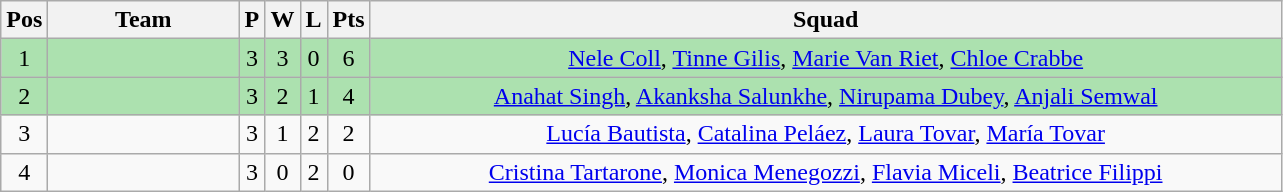<table class="wikitable" style="font-size: 100%">
<tr>
<th width=20>Pos</th>
<th width=120>Team</th>
<th width=10>P</th>
<th width=10>W</th>
<th width=10>L</th>
<th width=20>Pts</th>
<th width=600>Squad</th>
</tr>
<tr align=center style="background:#ACE1AF;">
<td>1</td>
<td align="left"></td>
<td>3</td>
<td>3</td>
<td>0</td>
<td>6</td>
<td><a href='#'>Nele Coll</a>, <a href='#'>Tinne Gilis</a>, <a href='#'>Marie Van Riet</a>, <a href='#'>Chloe Crabbe</a></td>
</tr>
<tr align=center style="background:#ACE1AF;">
<td>2</td>
<td align="left"></td>
<td>3</td>
<td>2</td>
<td>1</td>
<td>4</td>
<td><a href='#'>Anahat Singh</a>, <a href='#'>Akanksha Salunkhe</a>, <a href='#'>Nirupama Dubey</a>, <a href='#'>Anjali Semwal</a></td>
</tr>
<tr align=center>
<td>3</td>
<td align="left"></td>
<td>3</td>
<td>1</td>
<td>2</td>
<td>2</td>
<td><a href='#'>Lucía Bautista</a>, <a href='#'>Catalina Peláez</a>, <a href='#'>Laura Tovar</a>, <a href='#'>María Tovar</a></td>
</tr>
<tr align=center>
<td>4</td>
<td align="left"></td>
<td>3</td>
<td>0</td>
<td>2</td>
<td>0</td>
<td><a href='#'>Cristina Tartarone</a>, <a href='#'>Monica Menegozzi</a>, <a href='#'>Flavia Miceli</a>, <a href='#'>Beatrice Filippi</a></td>
</tr>
</table>
